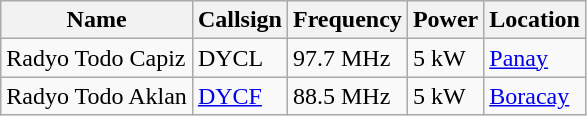<table class="wikitable">
<tr>
<th>Name</th>
<th>Callsign</th>
<th>Frequency</th>
<th>Power</th>
<th>Location</th>
</tr>
<tr>
<td>Radyo Todo Capiz</td>
<td>DYCL</td>
<td>97.7 MHz</td>
<td>5 kW</td>
<td><a href='#'>Panay</a></td>
</tr>
<tr>
<td>Radyo Todo Aklan</td>
<td><a href='#'>DYCF</a></td>
<td>88.5 MHz</td>
<td>5 kW</td>
<td><a href='#'>Boracay</a></td>
</tr>
</table>
